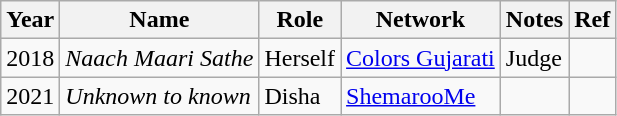<table class="wikitable">
<tr>
<th>Year</th>
<th>Name</th>
<th>Role</th>
<th>Network</th>
<th>Notes</th>
<th>Ref</th>
</tr>
<tr>
<td>2018</td>
<td><em>Naach Maari Sathe</em></td>
<td>Herself</td>
<td><a href='#'>Colors Gujarati</a></td>
<td>Judge</td>
<td></td>
</tr>
<tr>
<td>2021</td>
<td><em>Unknown to known</em></td>
<td>Disha</td>
<td><a href='#'>ShemarooMe</a></td>
<td></td>
<td></td>
</tr>
</table>
